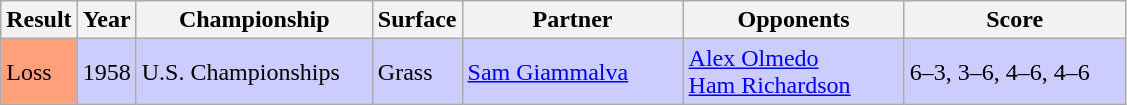<table class="sortable wikitable">
<tr>
<th style="width:40px">Result</th>
<th style="width:30px">Year</th>
<th style="width:150px">Championship</th>
<th style="width:50px">Surface</th>
<th style="width:140px">Partner</th>
<th style="width:140px">Opponents</th>
<th style="width:140px" class="unsortable">Score</th>
</tr>
<tr style="background:#ccf;">
<td style="background:#ffa07a;">Loss</td>
<td>1958</td>
<td>U.S. Championships</td>
<td>Grass</td>
<td> <a href='#'>Sam Giammalva</a></td>
<td> <a href='#'>Alex Olmedo</a><br> <a href='#'>Ham Richardson</a></td>
<td>6–3, 3–6, 4–6, 4–6</td>
</tr>
</table>
